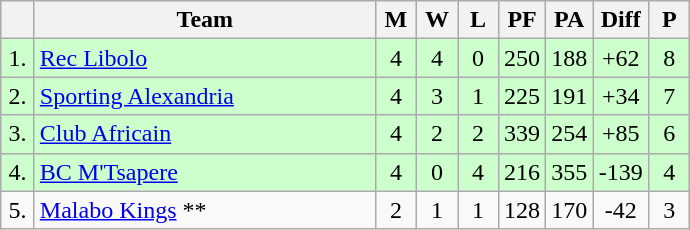<table class="wikitable" style="text-align:center">
<tr>
<th width=15></th>
<th width=220>Team</th>
<th width=20>M</th>
<th width=20>W</th>
<th width=20>L</th>
<th width=20>PF</th>
<th width=20>PA</th>
<th width=30>Diff</th>
<th width=20>P</th>
</tr>
<tr style="background: #ccffcc;">
<td>1.</td>
<td align=left> <a href='#'>Rec Libolo</a></td>
<td>4</td>
<td>4</td>
<td>0</td>
<td>250</td>
<td>188</td>
<td>+62</td>
<td>8</td>
</tr>
<tr style="background: #ccffcc;">
<td>2.</td>
<td align=left> <a href='#'>Sporting Alexandria</a></td>
<td>4</td>
<td>3</td>
<td>1</td>
<td>225</td>
<td>191</td>
<td>+34</td>
<td>7</td>
</tr>
<tr style="background: #ccffcc;">
<td>3.</td>
<td align=left> <a href='#'>Club Africain</a></td>
<td>4</td>
<td>2</td>
<td>2</td>
<td>339</td>
<td>254</td>
<td>+85</td>
<td>6</td>
</tr>
<tr style="background: #ccffcc;">
<td>4.</td>
<td align=left> <a href='#'>BC M'Tsapere</a></td>
<td>4</td>
<td>0</td>
<td>4</td>
<td>216</td>
<td>355</td>
<td>-139</td>
<td>4</td>
</tr>
<tr>
<td>5.</td>
<td align=left> <a href='#'>Malabo Kings</a> **</td>
<td>2</td>
<td>1</td>
<td>1</td>
<td>128</td>
<td>170</td>
<td>-42</td>
<td>3</td>
</tr>
</table>
